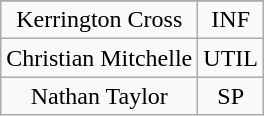<table class="wikitable" style="display: inline-table;">
<tr align="center">
</tr>
<tr align="center">
<td>Kerrington Cross</td>
<td>INF</td>
</tr>
<tr align="center">
<td>Christian Mitchelle</td>
<td>UTIL</td>
</tr>
<tr align="center">
<td>Nathan Taylor</td>
<td>SP</td>
</tr>
</table>
